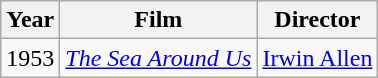<table class="wikitable">
<tr>
<th>Year</th>
<th>Film</th>
<th>Director</th>
</tr>
<tr>
<td>1953</td>
<td><em><a href='#'>The Sea Around Us</a></em></td>
<td><a href='#'>Irwin Allen</a></td>
</tr>
</table>
